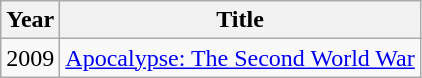<table class="wikitable sortable">
<tr>
<th>Year</th>
<th>Title</th>
</tr>
<tr>
<td>2009</td>
<td><a href='#'>Apocalypse: The Second World War</a></td>
</tr>
</table>
